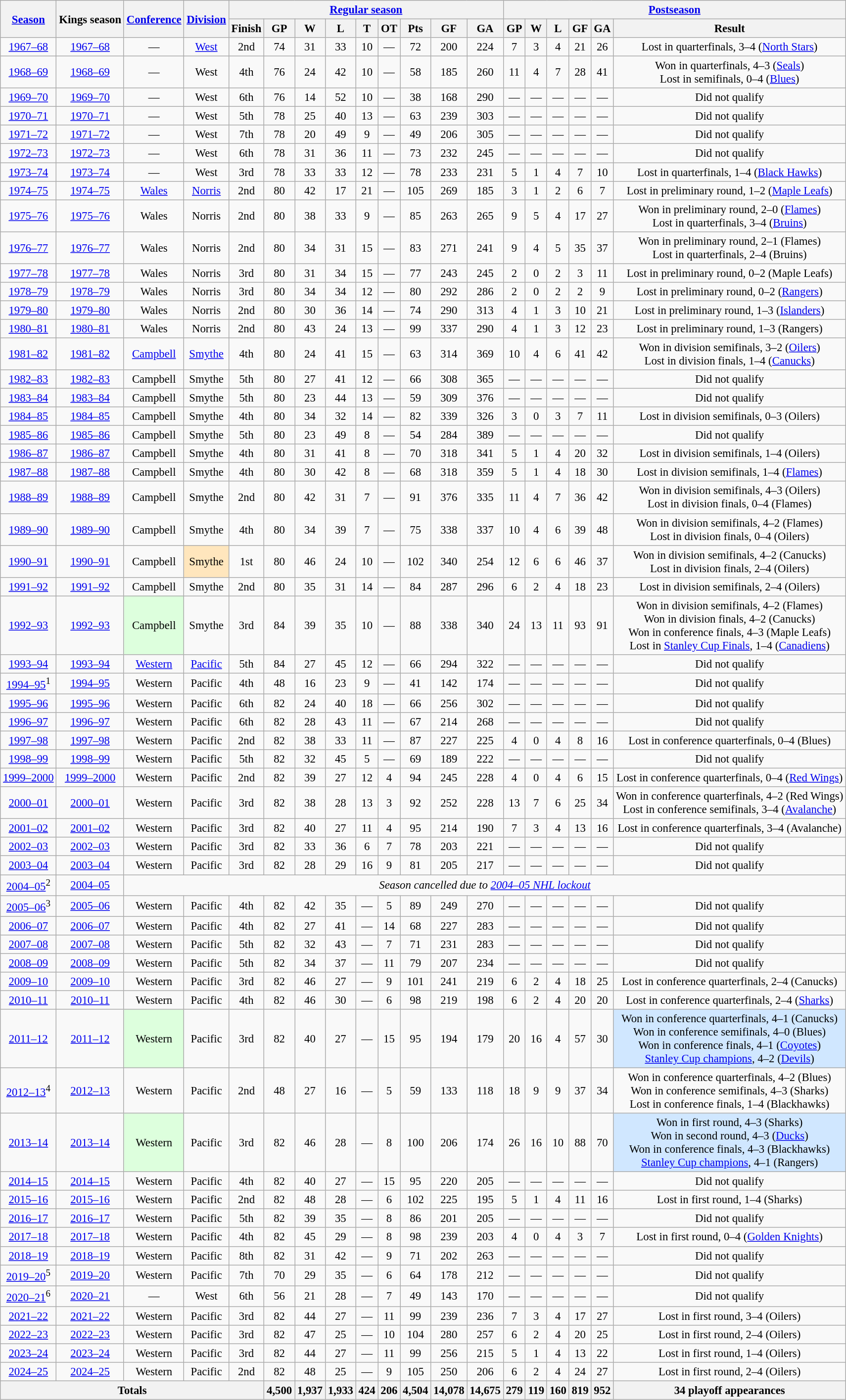<table class="wikitable" style="text-align:center; font-size: 95%">
<tr>
<th rowspan="2"><a href='#'>Season</a></th>
<th rowspan="2">Kings season</th>
<th rowspan="2"><a href='#'>Conference</a></th>
<th rowspan="2"><a href='#'>Division</a></th>
<th colspan="9"><a href='#'>Regular season</a></th>
<th colspan="6"><a href='#'>Postseason</a></th>
</tr>
<tr>
<th>Finish</th>
<th>GP</th>
<th>W</th>
<th>L</th>
<th>T</th>
<th>OT</th>
<th>Pts</th>
<th>GF</th>
<th>GA</th>
<th>GP</th>
<th>W</th>
<th>L</th>
<th>GF</th>
<th>GA</th>
<th>Result</th>
</tr>
<tr>
<td><a href='#'>1967–68</a></td>
<td><a href='#'>1967–68</a></td>
<td>—</td>
<td><a href='#'>West</a></td>
<td>2nd</td>
<td>74</td>
<td>31</td>
<td>33</td>
<td>10</td>
<td>—</td>
<td>72</td>
<td>200</td>
<td>224</td>
<td>7</td>
<td>3</td>
<td>4</td>
<td>21</td>
<td>26</td>
<td>Lost in quarterfinals, 3–4 (<a href='#'>North Stars</a>)</td>
</tr>
<tr>
<td><a href='#'>1968–69</a></td>
<td><a href='#'>1968–69</a></td>
<td>—</td>
<td>West</td>
<td>4th</td>
<td>76</td>
<td>24</td>
<td>42</td>
<td>10</td>
<td>—</td>
<td>58</td>
<td>185</td>
<td>260</td>
<td>11</td>
<td>4</td>
<td>7</td>
<td>28</td>
<td>41</td>
<td>Won in quarterfinals, 4–3 (<a href='#'>Seals</a>)<br>Lost in semifinals, 0–4 (<a href='#'>Blues</a>)</td>
</tr>
<tr>
<td><a href='#'>1969–70</a></td>
<td><a href='#'>1969–70</a></td>
<td>—</td>
<td>West</td>
<td>6th</td>
<td>76</td>
<td>14</td>
<td>52</td>
<td>10</td>
<td>—</td>
<td>38</td>
<td>168</td>
<td>290</td>
<td>—</td>
<td>—</td>
<td>—</td>
<td>—</td>
<td>—</td>
<td>Did not qualify</td>
</tr>
<tr>
<td><a href='#'>1970–71</a></td>
<td><a href='#'>1970–71</a></td>
<td>—</td>
<td>West</td>
<td>5th</td>
<td>78</td>
<td>25</td>
<td>40</td>
<td>13</td>
<td>—</td>
<td>63</td>
<td>239</td>
<td>303</td>
<td>—</td>
<td>—</td>
<td>—</td>
<td>—</td>
<td>—</td>
<td>Did not qualify</td>
</tr>
<tr>
<td><a href='#'>1971–72</a></td>
<td><a href='#'>1971–72</a></td>
<td>—</td>
<td>West</td>
<td>7th</td>
<td>78</td>
<td>20</td>
<td>49</td>
<td>9</td>
<td>—</td>
<td>49</td>
<td>206</td>
<td>305</td>
<td>—</td>
<td>—</td>
<td>—</td>
<td>—</td>
<td>—</td>
<td>Did not qualify</td>
</tr>
<tr>
<td><a href='#'>1972–73</a></td>
<td><a href='#'>1972–73</a></td>
<td>—</td>
<td>West</td>
<td>6th</td>
<td>78</td>
<td>31</td>
<td>36</td>
<td>11</td>
<td>—</td>
<td>73</td>
<td>232</td>
<td>245</td>
<td>—</td>
<td>—</td>
<td>—</td>
<td>—</td>
<td>—</td>
<td>Did not qualify</td>
</tr>
<tr>
<td><a href='#'>1973–74</a></td>
<td><a href='#'>1973–74</a></td>
<td>—</td>
<td>West</td>
<td>3rd</td>
<td>78</td>
<td>33</td>
<td>33</td>
<td>12</td>
<td>—</td>
<td>78</td>
<td>233</td>
<td>231</td>
<td>5</td>
<td>1</td>
<td>4</td>
<td>7</td>
<td>10</td>
<td>Lost in quarterfinals, 1–4 (<a href='#'>Black Hawks</a>)</td>
</tr>
<tr>
<td><a href='#'>1974–75</a></td>
<td><a href='#'>1974–75</a></td>
<td><a href='#'>Wales</a></td>
<td><a href='#'>Norris</a></td>
<td>2nd</td>
<td>80</td>
<td>42</td>
<td>17</td>
<td>21</td>
<td>—</td>
<td>105</td>
<td>269</td>
<td>185</td>
<td>3</td>
<td>1</td>
<td>2</td>
<td>6</td>
<td>7</td>
<td>Lost in preliminary round, 1–2 (<a href='#'>Maple Leafs</a>)</td>
</tr>
<tr>
<td><a href='#'>1975–76</a></td>
<td><a href='#'>1975–76</a></td>
<td>Wales</td>
<td>Norris</td>
<td>2nd</td>
<td>80</td>
<td>38</td>
<td>33</td>
<td>9</td>
<td>—</td>
<td>85</td>
<td>263</td>
<td>265</td>
<td>9</td>
<td>5</td>
<td>4</td>
<td>17</td>
<td>27</td>
<td>Won in preliminary round, 2–0 (<a href='#'>Flames</a>)<br>Lost in quarterfinals, 3–4 (<a href='#'>Bruins</a>)</td>
</tr>
<tr>
<td><a href='#'>1976–77</a></td>
<td><a href='#'>1976–77</a></td>
<td>Wales</td>
<td>Norris</td>
<td>2nd</td>
<td>80</td>
<td>34</td>
<td>31</td>
<td>15</td>
<td>—</td>
<td>83</td>
<td>271</td>
<td>241</td>
<td>9</td>
<td>4</td>
<td>5</td>
<td>35</td>
<td>37</td>
<td>Won in preliminary round, 2–1 (Flames)<br>Lost in quarterfinals, 2–4 (Bruins)</td>
</tr>
<tr>
<td><a href='#'>1977–78</a></td>
<td><a href='#'>1977–78</a></td>
<td>Wales</td>
<td>Norris</td>
<td>3rd</td>
<td>80</td>
<td>31</td>
<td>34</td>
<td>15</td>
<td>—</td>
<td>77</td>
<td>243</td>
<td>245</td>
<td>2</td>
<td>0</td>
<td>2</td>
<td>3</td>
<td>11</td>
<td>Lost in preliminary round, 0–2 (Maple Leafs)</td>
</tr>
<tr>
<td><a href='#'>1978–79</a></td>
<td><a href='#'>1978–79</a></td>
<td>Wales</td>
<td>Norris</td>
<td>3rd</td>
<td>80</td>
<td>34</td>
<td>34</td>
<td>12</td>
<td>—</td>
<td>80</td>
<td>292</td>
<td>286</td>
<td>2</td>
<td>0</td>
<td>2</td>
<td>2</td>
<td>9</td>
<td>Lost in preliminary round, 0–2 (<a href='#'>Rangers</a>)</td>
</tr>
<tr>
<td><a href='#'>1979–80</a></td>
<td><a href='#'>1979–80</a></td>
<td>Wales</td>
<td>Norris</td>
<td>2nd</td>
<td>80</td>
<td>30</td>
<td>36</td>
<td>14</td>
<td>—</td>
<td>74</td>
<td>290</td>
<td>313</td>
<td>4</td>
<td>1</td>
<td>3</td>
<td>10</td>
<td>21</td>
<td>Lost in preliminary round, 1–3 (<a href='#'>Islanders</a>)</td>
</tr>
<tr>
<td><a href='#'>1980–81</a></td>
<td><a href='#'>1980–81</a></td>
<td>Wales</td>
<td>Norris</td>
<td>2nd</td>
<td>80</td>
<td>43</td>
<td>24</td>
<td>13</td>
<td>—</td>
<td>99</td>
<td>337</td>
<td>290</td>
<td>4</td>
<td>1</td>
<td>3</td>
<td>12</td>
<td>23</td>
<td>Lost in preliminary round, 1–3 (Rangers)</td>
</tr>
<tr>
<td><a href='#'>1981–82</a></td>
<td><a href='#'>1981–82</a></td>
<td><a href='#'>Campbell</a></td>
<td><a href='#'>Smythe</a></td>
<td>4th</td>
<td>80</td>
<td>24</td>
<td>41</td>
<td>15</td>
<td>—</td>
<td>63</td>
<td>314</td>
<td>369</td>
<td>10</td>
<td>4</td>
<td>6</td>
<td>41</td>
<td>42</td>
<td>Won in division semifinals, 3–2 (<a href='#'>Oilers</a>)<br>Lost in division finals, 1–4 (<a href='#'>Canucks</a>)</td>
</tr>
<tr>
<td><a href='#'>1982–83</a></td>
<td><a href='#'>1982–83</a></td>
<td>Campbell</td>
<td>Smythe</td>
<td>5th</td>
<td>80</td>
<td>27</td>
<td>41</td>
<td>12</td>
<td>—</td>
<td>66</td>
<td>308</td>
<td>365</td>
<td>—</td>
<td>—</td>
<td>—</td>
<td>—</td>
<td>—</td>
<td>Did not qualify</td>
</tr>
<tr>
<td><a href='#'>1983–84</a></td>
<td><a href='#'>1983–84</a></td>
<td>Campbell</td>
<td>Smythe</td>
<td>5th</td>
<td>80</td>
<td>23</td>
<td>44</td>
<td>13</td>
<td>—</td>
<td>59</td>
<td>309</td>
<td>376</td>
<td>—</td>
<td>—</td>
<td>—</td>
<td>—</td>
<td>—</td>
<td>Did not qualify</td>
</tr>
<tr>
<td><a href='#'>1984–85</a></td>
<td><a href='#'>1984–85</a></td>
<td>Campbell</td>
<td>Smythe</td>
<td>4th</td>
<td>80</td>
<td>34</td>
<td>32</td>
<td>14</td>
<td>—</td>
<td>82</td>
<td>339</td>
<td>326</td>
<td>3</td>
<td>0</td>
<td>3</td>
<td>7</td>
<td>11</td>
<td>Lost in division semifinals, 0–3 (Oilers)</td>
</tr>
<tr>
<td><a href='#'>1985–86</a></td>
<td><a href='#'>1985–86</a></td>
<td>Campbell</td>
<td>Smythe</td>
<td>5th</td>
<td>80</td>
<td>23</td>
<td>49</td>
<td>8</td>
<td>—</td>
<td>54</td>
<td>284</td>
<td>389</td>
<td>—</td>
<td>—</td>
<td>—</td>
<td>—</td>
<td>—</td>
<td>Did not qualify</td>
</tr>
<tr>
<td><a href='#'>1986–87</a></td>
<td><a href='#'>1986–87</a></td>
<td>Campbell</td>
<td>Smythe</td>
<td>4th</td>
<td>80</td>
<td>31</td>
<td>41</td>
<td>8</td>
<td>—</td>
<td>70</td>
<td>318</td>
<td>341</td>
<td>5</td>
<td>1</td>
<td>4</td>
<td>20</td>
<td>32</td>
<td>Lost in division semifinals, 1–4 (Oilers)</td>
</tr>
<tr>
<td><a href='#'>1987–88</a></td>
<td><a href='#'>1987–88</a></td>
<td>Campbell</td>
<td>Smythe</td>
<td>4th</td>
<td>80</td>
<td>30</td>
<td>42</td>
<td>8</td>
<td>—</td>
<td>68</td>
<td>318</td>
<td>359</td>
<td>5</td>
<td>1</td>
<td>4</td>
<td>18</td>
<td>30</td>
<td>Lost in division semifinals, 1–4 (<a href='#'>Flames</a>)</td>
</tr>
<tr>
<td><a href='#'>1988–89</a></td>
<td><a href='#'>1988–89</a></td>
<td>Campbell</td>
<td>Smythe</td>
<td>2nd</td>
<td>80</td>
<td>42</td>
<td>31</td>
<td>7</td>
<td>—</td>
<td>91</td>
<td>376</td>
<td>335</td>
<td>11</td>
<td>4</td>
<td>7</td>
<td>36</td>
<td>42</td>
<td>Won in division semifinals, 4–3 (Oilers)<br>Lost in division finals, 0–4 (Flames)</td>
</tr>
<tr>
<td><a href='#'>1989–90</a></td>
<td><a href='#'>1989–90</a></td>
<td>Campbell</td>
<td>Smythe</td>
<td>4th</td>
<td>80</td>
<td>34</td>
<td>39</td>
<td>7</td>
<td>—</td>
<td>75</td>
<td>338</td>
<td>337</td>
<td>10</td>
<td>4</td>
<td>6</td>
<td>39</td>
<td>48</td>
<td>Won in division semifinals, 4–2 (Flames)<br>Lost in division finals, 0–4 (Oilers)</td>
</tr>
<tr>
<td><a href='#'>1990–91</a></td>
<td><a href='#'>1990–91</a></td>
<td>Campbell</td>
<td style="background:#FFE6BD;">Smythe</td>
<td>1st</td>
<td>80</td>
<td>46</td>
<td>24</td>
<td>10</td>
<td>—</td>
<td>102</td>
<td>340</td>
<td>254</td>
<td>12</td>
<td>6</td>
<td>6</td>
<td>46</td>
<td>37</td>
<td>Won in division semifinals, 4–2 (Canucks)<br>Lost in division finals, 2–4 (Oilers)</td>
</tr>
<tr>
<td><a href='#'>1991–92</a></td>
<td><a href='#'>1991–92</a></td>
<td>Campbell</td>
<td>Smythe</td>
<td>2nd</td>
<td>80</td>
<td>35</td>
<td>31</td>
<td>14</td>
<td>—</td>
<td>84</td>
<td>287</td>
<td>296</td>
<td>6</td>
<td>2</td>
<td>4</td>
<td>18</td>
<td>23</td>
<td>Lost in division semifinals, 2–4 (Oilers)</td>
</tr>
<tr>
<td><a href='#'>1992–93</a></td>
<td><a href='#'>1992–93</a></td>
<td bgcolor="#DDFFDD">Campbell</td>
<td>Smythe</td>
<td>3rd</td>
<td>84</td>
<td>39</td>
<td>35</td>
<td>10</td>
<td>—</td>
<td>88</td>
<td>338</td>
<td>340</td>
<td>24</td>
<td>13</td>
<td>11</td>
<td>93</td>
<td>91</td>
<td>Won in division semifinals, 4–2 (Flames)<br>Won in division finals, 4–2 (Canucks)<br>Won in conference finals, 4–3 (Maple Leafs)<br>Lost in <a href='#'>Stanley Cup Finals</a>, 1–4 (<a href='#'>Canadiens</a>)</td>
</tr>
<tr>
<td><a href='#'>1993–94</a></td>
<td><a href='#'>1993–94</a></td>
<td><a href='#'>Western</a></td>
<td><a href='#'>Pacific</a></td>
<td>5th</td>
<td>84</td>
<td>27</td>
<td>45</td>
<td>12</td>
<td>—</td>
<td>66</td>
<td>294</td>
<td>322</td>
<td>—</td>
<td>—</td>
<td>—</td>
<td>—</td>
<td>—</td>
<td>Did not qualify</td>
</tr>
<tr>
<td><a href='#'>1994–95</a><sup>1</sup></td>
<td><a href='#'>1994–95</a></td>
<td>Western</td>
<td>Pacific</td>
<td>4th</td>
<td>48</td>
<td>16</td>
<td>23</td>
<td>9</td>
<td>—</td>
<td>41</td>
<td>142</td>
<td>174</td>
<td>—</td>
<td>—</td>
<td>—</td>
<td>—</td>
<td>—</td>
<td>Did not qualify</td>
</tr>
<tr>
<td><a href='#'>1995–96</a></td>
<td><a href='#'>1995–96</a></td>
<td>Western</td>
<td>Pacific</td>
<td>6th</td>
<td>82</td>
<td>24</td>
<td>40</td>
<td>18</td>
<td>—</td>
<td>66</td>
<td>256</td>
<td>302</td>
<td>—</td>
<td>—</td>
<td>—</td>
<td>—</td>
<td>—</td>
<td>Did not qualify</td>
</tr>
<tr>
<td><a href='#'>1996–97</a></td>
<td><a href='#'>1996–97</a></td>
<td>Western</td>
<td>Pacific</td>
<td>6th</td>
<td>82</td>
<td>28</td>
<td>43</td>
<td>11</td>
<td>—</td>
<td>67</td>
<td>214</td>
<td>268</td>
<td>—</td>
<td>—</td>
<td>—</td>
<td>—</td>
<td>—</td>
<td>Did not qualify</td>
</tr>
<tr>
<td><a href='#'>1997–98</a></td>
<td><a href='#'>1997–98</a></td>
<td>Western</td>
<td>Pacific</td>
<td>2nd</td>
<td>82</td>
<td>38</td>
<td>33</td>
<td>11</td>
<td>—</td>
<td>87</td>
<td>227</td>
<td>225</td>
<td>4</td>
<td>0</td>
<td>4</td>
<td>8</td>
<td>16</td>
<td>Lost in conference quarterfinals, 0–4 (Blues)</td>
</tr>
<tr>
<td><a href='#'>1998–99</a></td>
<td><a href='#'>1998–99</a></td>
<td>Western</td>
<td>Pacific</td>
<td>5th</td>
<td>82</td>
<td>32</td>
<td>45</td>
<td>5</td>
<td>—</td>
<td>69</td>
<td>189</td>
<td>222</td>
<td>—</td>
<td>—</td>
<td>—</td>
<td>—</td>
<td>—</td>
<td>Did not qualify</td>
</tr>
<tr>
<td><a href='#'>1999–2000</a></td>
<td><a href='#'>1999–2000</a></td>
<td>Western</td>
<td>Pacific</td>
<td>2nd</td>
<td>82</td>
<td>39</td>
<td>27</td>
<td>12</td>
<td>4</td>
<td>94</td>
<td>245</td>
<td>228</td>
<td>4</td>
<td>0</td>
<td>4</td>
<td>6</td>
<td>15</td>
<td>Lost in conference quarterfinals, 0–4 (<a href='#'>Red Wings</a>)</td>
</tr>
<tr>
<td><a href='#'>2000–01</a></td>
<td><a href='#'>2000–01</a></td>
<td>Western</td>
<td>Pacific</td>
<td>3rd</td>
<td>82</td>
<td>38</td>
<td>28</td>
<td>13</td>
<td>3</td>
<td>92</td>
<td>252</td>
<td>228</td>
<td>13</td>
<td>7</td>
<td>6</td>
<td>25</td>
<td>34</td>
<td>Won in conference quarterfinals, 4–2 (Red Wings)<br>Lost in conference semifinals, 3–4 (<a href='#'>Avalanche</a>)</td>
</tr>
<tr>
<td><a href='#'>2001–02</a></td>
<td><a href='#'>2001–02</a></td>
<td>Western</td>
<td>Pacific</td>
<td>3rd</td>
<td>82</td>
<td>40</td>
<td>27</td>
<td>11</td>
<td>4</td>
<td>95</td>
<td>214</td>
<td>190</td>
<td>7</td>
<td>3</td>
<td>4</td>
<td>13</td>
<td>16</td>
<td>Lost in conference quarterfinals, 3–4 (Avalanche)</td>
</tr>
<tr>
<td><a href='#'>2002–03</a></td>
<td><a href='#'>2002–03</a></td>
<td>Western</td>
<td>Pacific</td>
<td>3rd</td>
<td>82</td>
<td>33</td>
<td>36</td>
<td>6</td>
<td>7</td>
<td>78</td>
<td>203</td>
<td>221</td>
<td>—</td>
<td>—</td>
<td>—</td>
<td>—</td>
<td>—</td>
<td>Did not qualify</td>
</tr>
<tr>
<td><a href='#'>2003–04</a></td>
<td><a href='#'>2003–04</a></td>
<td>Western</td>
<td>Pacific</td>
<td>3rd</td>
<td>82</td>
<td>28</td>
<td>29</td>
<td>16</td>
<td>9</td>
<td>81</td>
<td>205</td>
<td>217</td>
<td>—</td>
<td>—</td>
<td>—</td>
<td>—</td>
<td>—</td>
<td>Did not qualify</td>
</tr>
<tr>
<td><a href='#'>2004–05</a><sup>2</sup></td>
<td><a href='#'>2004–05</a></td>
<td colspan="17"><em>Season cancelled due to <a href='#'>2004–05 NHL lockout</a></em></td>
</tr>
<tr>
<td><a href='#'>2005–06</a><sup>3</sup></td>
<td><a href='#'>2005–06</a></td>
<td>Western</td>
<td>Pacific</td>
<td>4th</td>
<td>82</td>
<td>42</td>
<td>35</td>
<td>—</td>
<td>5</td>
<td>89</td>
<td>249</td>
<td>270</td>
<td>—</td>
<td>—</td>
<td>—</td>
<td>—</td>
<td>—</td>
<td>Did not qualify</td>
</tr>
<tr>
<td><a href='#'>2006–07</a></td>
<td><a href='#'>2006–07</a></td>
<td>Western</td>
<td>Pacific</td>
<td>4th</td>
<td>82</td>
<td>27</td>
<td>41</td>
<td>—</td>
<td>14</td>
<td>68</td>
<td>227</td>
<td>283</td>
<td>—</td>
<td>—</td>
<td>—</td>
<td>—</td>
<td>—</td>
<td>Did not qualify</td>
</tr>
<tr>
<td><a href='#'>2007–08</a></td>
<td><a href='#'>2007–08</a></td>
<td>Western</td>
<td>Pacific</td>
<td>5th</td>
<td>82</td>
<td>32</td>
<td>43</td>
<td>—</td>
<td>7</td>
<td>71</td>
<td>231</td>
<td>283</td>
<td>—</td>
<td>—</td>
<td>—</td>
<td>—</td>
<td>—</td>
<td>Did not qualify</td>
</tr>
<tr>
<td><a href='#'>2008–09</a></td>
<td><a href='#'>2008–09</a></td>
<td>Western</td>
<td>Pacific</td>
<td>5th</td>
<td>82</td>
<td>34</td>
<td>37</td>
<td>—</td>
<td>11</td>
<td>79</td>
<td>207</td>
<td>234</td>
<td>—</td>
<td>—</td>
<td>—</td>
<td>—</td>
<td>—</td>
<td>Did not qualify</td>
</tr>
<tr>
<td><a href='#'>2009–10</a></td>
<td><a href='#'>2009–10</a></td>
<td>Western</td>
<td>Pacific</td>
<td>3rd</td>
<td>82</td>
<td>46</td>
<td>27</td>
<td>—</td>
<td>9</td>
<td>101</td>
<td>241</td>
<td>219</td>
<td>6</td>
<td>2</td>
<td>4</td>
<td>18</td>
<td>25</td>
<td>Lost in conference quarterfinals, 2–4 (Canucks)</td>
</tr>
<tr>
<td><a href='#'>2010–11</a></td>
<td><a href='#'>2010–11</a></td>
<td>Western</td>
<td>Pacific</td>
<td>4th</td>
<td>82</td>
<td>46</td>
<td>30</td>
<td>—</td>
<td>6</td>
<td>98</td>
<td>219</td>
<td>198</td>
<td>6</td>
<td>2</td>
<td>4</td>
<td>20</td>
<td>20</td>
<td>Lost in conference quarterfinals, 2–4 (<a href='#'>Sharks</a>)</td>
</tr>
<tr>
<td><a href='#'>2011–12</a></td>
<td><a href='#'>2011–12</a></td>
<td bgcolor="#DDFFDD">Western</td>
<td>Pacific</td>
<td>3rd</td>
<td>82</td>
<td>40</td>
<td>27</td>
<td>—</td>
<td>15</td>
<td>95</td>
<td>194</td>
<td>179</td>
<td>20</td>
<td>16</td>
<td>4</td>
<td>57</td>
<td>30</td>
<td style="background: #D0E7FF;">Won in conference quarterfinals, 4–1 (Canucks)<br>Won in conference semifinals, 4–0 (Blues)<br>Won in conference finals, 4–1 (<a href='#'>Coyotes</a>)<br><a href='#'>Stanley Cup champions</a>, 4–2 (<a href='#'>Devils</a>)</td>
</tr>
<tr>
<td><a href='#'>2012–13</a><sup>4</sup></td>
<td><a href='#'>2012–13</a></td>
<td>Western</td>
<td>Pacific</td>
<td>2nd</td>
<td>48</td>
<td>27</td>
<td>16</td>
<td>—</td>
<td>5</td>
<td>59</td>
<td>133</td>
<td>118</td>
<td>18</td>
<td>9</td>
<td>9</td>
<td>37</td>
<td>34</td>
<td>Won in conference quarterfinals, 4–2 (Blues)<br>Won in conference semifinals, 4–3 (Sharks)<br>Lost in conference finals, 1–4 (Blackhawks)</td>
</tr>
<tr>
<td><a href='#'>2013–14</a></td>
<td><a href='#'>2013–14</a></td>
<td bgcolor="#DDFFDD">Western</td>
<td>Pacific</td>
<td>3rd</td>
<td>82</td>
<td>46</td>
<td>28</td>
<td>—</td>
<td>8</td>
<td>100</td>
<td>206</td>
<td>174</td>
<td>26</td>
<td>16</td>
<td>10</td>
<td>88</td>
<td>70</td>
<td style="background: #D0E7FF;">Won in first round, 4–3 (Sharks)<br>Won in second round, 4–3 (<a href='#'>Ducks</a>)<br>Won in conference finals, 4–3 (Blackhawks)<br><a href='#'>Stanley Cup champions</a>, 4–1 (Rangers)</td>
</tr>
<tr>
<td><a href='#'>2014–15</a></td>
<td><a href='#'>2014–15</a></td>
<td>Western</td>
<td>Pacific</td>
<td>4th</td>
<td>82</td>
<td>40</td>
<td>27</td>
<td>—</td>
<td>15</td>
<td>95</td>
<td>220</td>
<td>205</td>
<td>—</td>
<td>—</td>
<td>—</td>
<td>—</td>
<td>—</td>
<td>Did not qualify</td>
</tr>
<tr>
<td><a href='#'>2015–16</a></td>
<td><a href='#'>2015–16</a></td>
<td>Western</td>
<td>Pacific</td>
<td>2nd</td>
<td>82</td>
<td>48</td>
<td>28</td>
<td>—</td>
<td>6</td>
<td>102</td>
<td>225</td>
<td>195</td>
<td>5</td>
<td>1</td>
<td>4</td>
<td>11</td>
<td>16</td>
<td>Lost in first round, 1–4 (Sharks)</td>
</tr>
<tr>
<td><a href='#'>2016–17</a></td>
<td><a href='#'>2016–17</a></td>
<td>Western</td>
<td>Pacific</td>
<td>5th</td>
<td>82</td>
<td>39</td>
<td>35</td>
<td>—</td>
<td>8</td>
<td>86</td>
<td>201</td>
<td>205</td>
<td>—</td>
<td>—</td>
<td>—</td>
<td>—</td>
<td>—</td>
<td>Did not qualify</td>
</tr>
<tr>
<td><a href='#'>2017–18</a></td>
<td><a href='#'>2017–18</a></td>
<td>Western</td>
<td>Pacific</td>
<td>4th</td>
<td>82</td>
<td>45</td>
<td>29</td>
<td>—</td>
<td>8</td>
<td>98</td>
<td>239</td>
<td>203</td>
<td>4</td>
<td>0</td>
<td>4</td>
<td>3</td>
<td>7</td>
<td>Lost in first round, 0–4 (<a href='#'>Golden Knights</a>)</td>
</tr>
<tr>
<td><a href='#'>2018–19</a></td>
<td><a href='#'>2018–19</a></td>
<td>Western</td>
<td>Pacific</td>
<td>8th</td>
<td>82</td>
<td>31</td>
<td>42</td>
<td>—</td>
<td>9</td>
<td>71</td>
<td>202</td>
<td>263</td>
<td>—</td>
<td>—</td>
<td>—</td>
<td>—</td>
<td>—</td>
<td>Did not qualify</td>
</tr>
<tr>
<td><a href='#'>2019–20</a><sup>5</sup></td>
<td><a href='#'>2019–20</a></td>
<td>Western</td>
<td>Pacific</td>
<td>7th</td>
<td>70</td>
<td>29</td>
<td>35</td>
<td>—</td>
<td>6</td>
<td>64</td>
<td>178</td>
<td>212</td>
<td>—</td>
<td>—</td>
<td>—</td>
<td>—</td>
<td>—</td>
<td>Did not qualify</td>
</tr>
<tr>
<td><a href='#'>2020–21</a><sup>6</sup></td>
<td><a href='#'>2020–21</a></td>
<td>—</td>
<td>West</td>
<td>6th</td>
<td>56</td>
<td>21</td>
<td>28</td>
<td>—</td>
<td>7</td>
<td>49</td>
<td>143</td>
<td>170</td>
<td>—</td>
<td>—</td>
<td>—</td>
<td>—</td>
<td>—</td>
<td>Did not qualify</td>
</tr>
<tr>
<td><a href='#'>2021–22</a></td>
<td><a href='#'>2021–22</a></td>
<td>Western</td>
<td>Pacific</td>
<td>3rd</td>
<td>82</td>
<td>44</td>
<td>27</td>
<td>—</td>
<td>11</td>
<td>99</td>
<td>239</td>
<td>236</td>
<td>7</td>
<td>3</td>
<td>4</td>
<td>17</td>
<td>27</td>
<td>Lost in first round, 3–4 (Oilers)</td>
</tr>
<tr>
<td><a href='#'>2022–23</a></td>
<td><a href='#'>2022–23</a></td>
<td>Western</td>
<td>Pacific</td>
<td>3rd</td>
<td>82</td>
<td>47</td>
<td>25</td>
<td>—</td>
<td>10</td>
<td>104</td>
<td>280</td>
<td>257</td>
<td>6</td>
<td>2</td>
<td>4</td>
<td>20</td>
<td>25</td>
<td>Lost in first round, 2–4 (Oilers)</td>
</tr>
<tr>
<td><a href='#'>2023–24</a></td>
<td><a href='#'>2023–24</a></td>
<td>Western</td>
<td>Pacific</td>
<td>3rd</td>
<td>82</td>
<td>44</td>
<td>27</td>
<td>—</td>
<td>11</td>
<td>99</td>
<td>256</td>
<td>215</td>
<td>5</td>
<td>1</td>
<td>4</td>
<td>13</td>
<td>22</td>
<td>Lost in first round, 1–4 (Oilers)</td>
</tr>
<tr>
<td><a href='#'>2024–25</a></td>
<td><a href='#'>2024–25</a></td>
<td>Western</td>
<td>Pacific</td>
<td>2nd</td>
<td>82</td>
<td>48</td>
<td>25</td>
<td>—</td>
<td>9</td>
<td>105</td>
<td>250</td>
<td>206</td>
<td>6</td>
<td>2</td>
<td>4</td>
<td>24</td>
<td>27</td>
<td>Lost in first round, 2–4 (Oilers)</td>
</tr>
<tr>
<th colspan="5">Totals</th>
<th>4,500</th>
<th>1,937</th>
<th>1,933</th>
<th>424</th>
<th>206</th>
<th>4,504</th>
<th>14,078</th>
<th>14,675</th>
<th>279</th>
<th>119</th>
<th>160</th>
<th>819</th>
<th>952</th>
<th>34 playoff appearances</th>
</tr>
</table>
